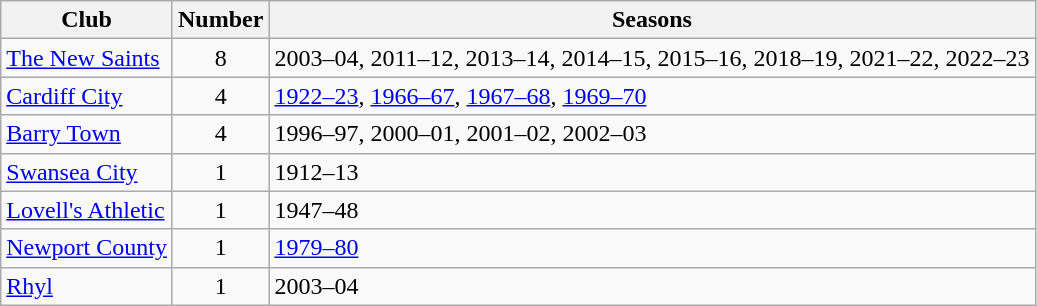<table class="wikitable sortable">
<tr>
<th>Club</th>
<th>Number</th>
<th>Seasons</th>
</tr>
<tr>
<td><a href='#'>The New Saints</a></td>
<td style="text-align:center">8</td>
<td>2003–04, 2011–12, 2013–14, 2014–15, 2015–16, 2018–19, 2021–22, 2022–23</td>
</tr>
<tr>
<td><a href='#'>Cardiff City</a></td>
<td style="text-align:center">4</td>
<td><a href='#'>1922–23</a>, <a href='#'>1966–67</a>, <a href='#'>1967–68</a>, <a href='#'>1969–70</a></td>
</tr>
<tr>
<td><a href='#'>Barry Town</a></td>
<td style="text-align:center">4</td>
<td>1996–97, 2000–01, 2001–02, 2002–03</td>
</tr>
<tr>
<td><a href='#'>Swansea City</a></td>
<td style="text-align:center">1</td>
<td>1912–13</td>
</tr>
<tr>
<td><a href='#'>Lovell's Athletic</a></td>
<td style="text-align:center">1</td>
<td>1947–48</td>
</tr>
<tr>
<td><a href='#'>Newport County</a></td>
<td style="text-align:center">1</td>
<td><a href='#'>1979–80</a></td>
</tr>
<tr>
<td><a href='#'>Rhyl</a></td>
<td style="text-align:center">1</td>
<td>2003–04</td>
</tr>
</table>
